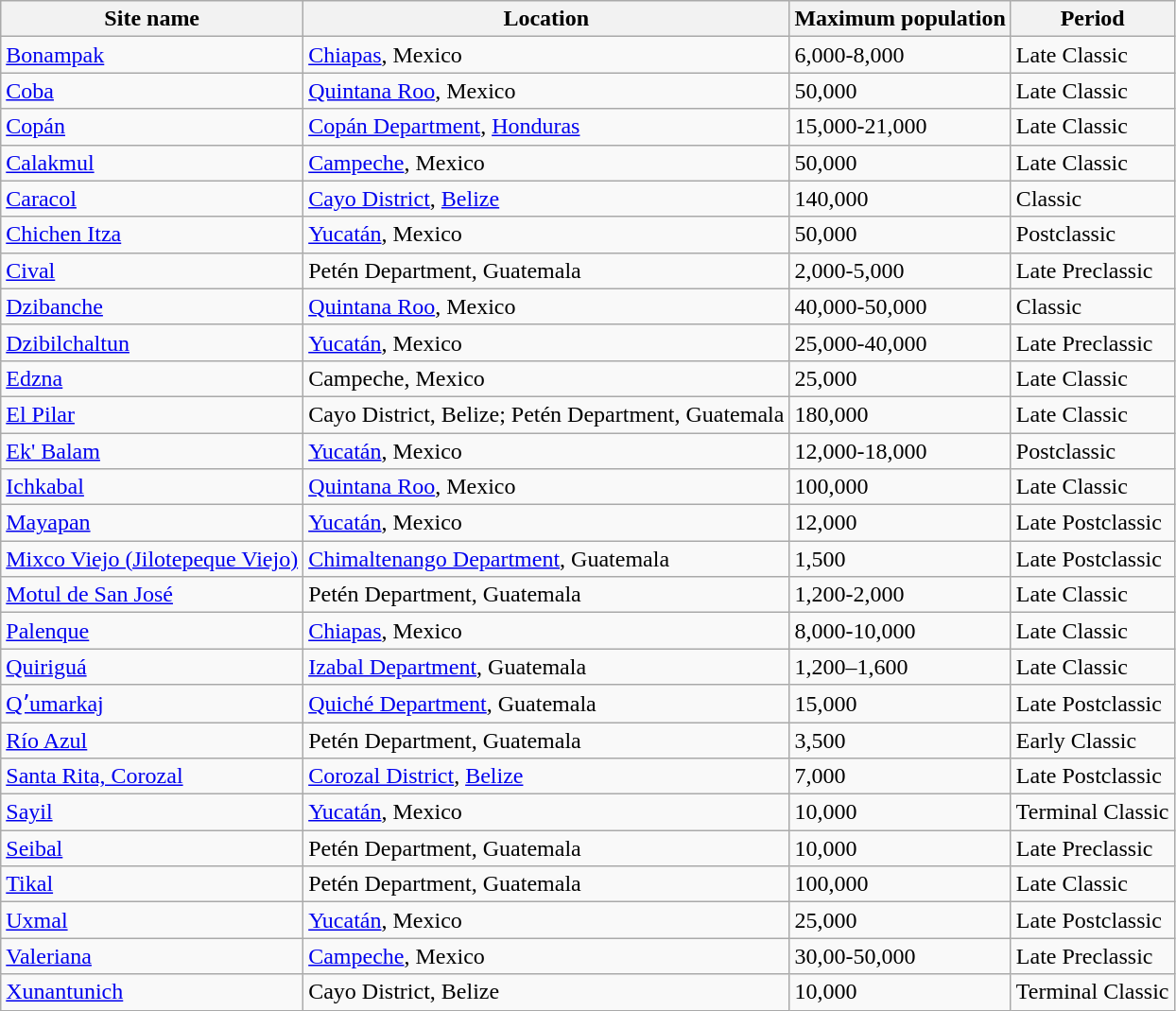<table class="wikitable sortable" style="float:center;margin:.5em"  border="1">
<tr>
<th>Site name</th>
<th>Location</th>
<th>Maximum population</th>
<th>Period</th>
</tr>
<tr>
<td><a href='#'>Bonampak</a></td>
<td><a href='#'>Chiapas</a>, Mexico</td>
<td>6,000-8,000</td>
<td>Late Classic</td>
</tr>
<tr>
<td><a href='#'>Coba</a></td>
<td><a href='#'>Quintana Roo</a>, Mexico</td>
<td>50,000</td>
<td>Late Classic</td>
</tr>
<tr>
<td><a href='#'>Copán</a></td>
<td><a href='#'>Copán Department</a>, <a href='#'>Honduras</a></td>
<td>15,000-21,000</td>
<td>Late Classic</td>
</tr>
<tr>
<td><a href='#'>Calakmul</a></td>
<td><a href='#'>Campeche</a>, Mexico</td>
<td>50,000</td>
<td>Late Classic</td>
</tr>
<tr>
<td><a href='#'>Caracol</a></td>
<td><a href='#'>Cayo District</a>, <a href='#'>Belize</a></td>
<td>140,000</td>
<td>Classic</td>
</tr>
<tr>
<td><a href='#'>Chichen Itza</a></td>
<td><a href='#'>Yucatán</a>, Mexico</td>
<td>50,000</td>
<td>Postclassic</td>
</tr>
<tr>
<td><a href='#'>Cival</a></td>
<td>Petén Department, Guatemala</td>
<td>2,000-5,000</td>
<td>Late Preclassic</td>
</tr>
<tr>
<td><a href='#'>Dzibanche</a></td>
<td><a href='#'>Quintana Roo</a>, Mexico</td>
<td>40,000-50,000</td>
<td>Classic</td>
</tr>
<tr>
<td><a href='#'>Dzibilchaltun</a></td>
<td><a href='#'>Yucatán</a>, Mexico</td>
<td>25,000-40,000</td>
<td>Late Preclassic</td>
</tr>
<tr>
<td><a href='#'>Edzna</a></td>
<td>Campeche, Mexico</td>
<td>25,000</td>
<td>Late Classic</td>
</tr>
<tr>
<td><a href='#'>El Pilar</a></td>
<td>Cayo District, Belize; Petén Department, Guatemala</td>
<td>180,000</td>
<td>Late Classic</td>
</tr>
<tr>
<td><a href='#'>Ek' Balam</a></td>
<td><a href='#'>Yucatán</a>, Mexico</td>
<td>12,000-18,000</td>
<td>Postclassic</td>
</tr>
<tr>
<td><a href='#'>Ichkabal</a></td>
<td><a href='#'>Quintana Roo</a>, Mexico</td>
<td>100,000</td>
<td>Late Classic</td>
</tr>
<tr>
<td><a href='#'>Mayapan</a></td>
<td><a href='#'>Yucatán</a>, Mexico</td>
<td>12,000</td>
<td>Late Postclassic</td>
</tr>
<tr>
<td><a href='#'>Mixco Viejo (Jilotepeque Viejo)</a></td>
<td><a href='#'>Chimaltenango Department</a>, Guatemala</td>
<td>1,500</td>
<td>Late Postclassic</td>
</tr>
<tr>
<td><a href='#'>Motul de San José</a></td>
<td>Petén Department, Guatemala</td>
<td>1,200-2,000</td>
<td>Late Classic</td>
</tr>
<tr>
<td><a href='#'>Palenque</a></td>
<td><a href='#'>Chiapas</a>, Mexico</td>
<td>8,000-10,000</td>
<td>Late Classic</td>
</tr>
<tr>
<td><a href='#'>Quiriguá</a></td>
<td><a href='#'>Izabal Department</a>, Guatemala</td>
<td>1,200–1,600</td>
<td>Late Classic</td>
</tr>
<tr>
<td><a href='#'>Qʼumarkaj</a></td>
<td><a href='#'>Quiché Department</a>, Guatemala</td>
<td>15,000</td>
<td>Late Postclassic</td>
</tr>
<tr>
<td><a href='#'>Río Azul</a></td>
<td>Petén Department, Guatemala</td>
<td>3,500</td>
<td>Early Classic</td>
</tr>
<tr>
<td><a href='#'>Santa Rita, Corozal</a></td>
<td><a href='#'>Corozal District</a>, <a href='#'>Belize</a></td>
<td>7,000</td>
<td>Late Postclassic</td>
</tr>
<tr>
<td><a href='#'>Sayil</a></td>
<td><a href='#'>Yucatán</a>, Mexico</td>
<td>10,000</td>
<td>Terminal Classic</td>
</tr>
<tr>
<td><a href='#'>Seibal</a></td>
<td>Petén Department, Guatemala</td>
<td>10,000</td>
<td>Late Preclassic</td>
</tr>
<tr>
<td><a href='#'>Tikal</a></td>
<td>Petén Department, Guatemala</td>
<td>100,000</td>
<td>Late Classic</td>
</tr>
<tr>
<td><a href='#'>Uxmal</a></td>
<td><a href='#'>Yucatán</a>, Mexico</td>
<td>25,000</td>
<td>Late Postclassic</td>
</tr>
<tr>
<td><a href='#'>Valeriana</a></td>
<td><a href='#'>Campeche</a>, Mexico</td>
<td>30,00-50,000</td>
<td>Late Preclassic</td>
</tr>
<tr>
<td><a href='#'>Xunantunich</a></td>
<td>Cayo District, Belize</td>
<td>10,000</td>
<td>Terminal Classic</td>
</tr>
</table>
